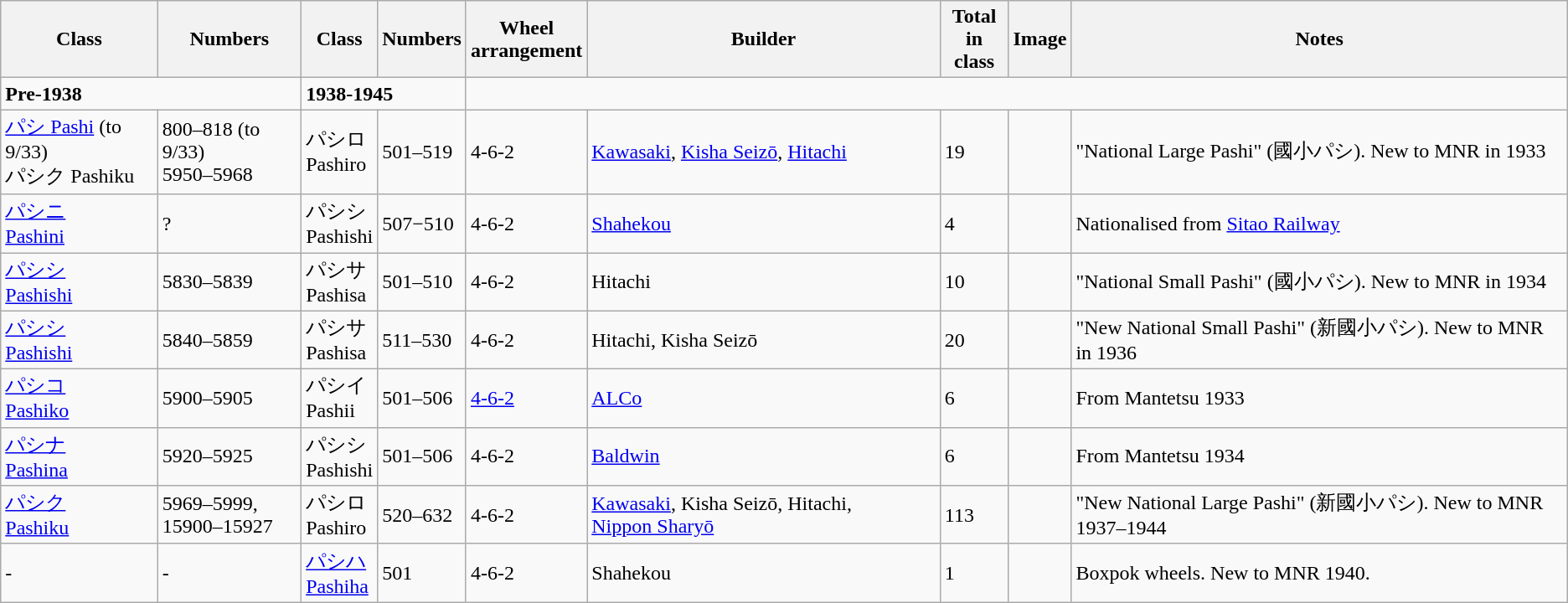<table class="wikitable">
<tr>
<th>Class</th>
<th>Numbers</th>
<th>Class</th>
<th>Numbers</th>
<th>Wheel<br>arrangement</th>
<th>Builder</th>
<th>Total<br>in class</th>
<th>Image</th>
<th>Notes</th>
</tr>
<tr>
<td colspan="2"><strong>Pre-1938</strong></td>
<td colspan="2"><strong>1938-1945</strong></td>
</tr>
<tr>
<td><a href='#'>パシ Pashi</a> (to 9/33)<br>パシク Pashiku</td>
<td>800–818 (to 9/33)<br>5950–5968</td>
<td>パシロ<br>Pashiro</td>
<td>501–519</td>
<td>4-6-2</td>
<td><a href='#'>Kawasaki</a>, <a href='#'>Kisha Seizō</a>, <a href='#'>Hitachi</a></td>
<td>19</td>
<td></td>
<td>"National Large Pashi" (國小パシ). New to MNR in 1933</td>
</tr>
<tr>
<td><a href='#'>パシニ<br>Pashini</a></td>
<td>?</td>
<td>パシシ<br>Pashishi</td>
<td>507−510</td>
<td>4-6-2</td>
<td><a href='#'>Shahekou</a></td>
<td>4</td>
<td></td>
<td>Nationalised from <a href='#'>Sitao Railway</a></td>
</tr>
<tr>
<td><a href='#'>パシシ<br>Pashishi</a></td>
<td>5830–5839</td>
<td>パシサ<br>Pashisa</td>
<td>501–510</td>
<td>4-6-2</td>
<td>Hitachi</td>
<td>10</td>
<td></td>
<td>"National Small Pashi" (國小パシ). New to MNR in 1934</td>
</tr>
<tr>
<td><a href='#'>パシシ<br>Pashishi</a></td>
<td>5840–5859</td>
<td>パシサ<br>Pashisa</td>
<td>511–530</td>
<td>4-6-2</td>
<td>Hitachi, Kisha Seizō</td>
<td>20</td>
<td></td>
<td>"New National Small Pashi" (新國小パシ). New to MNR in 1936</td>
</tr>
<tr>
<td><a href='#'>パシコ<br>Pashiko</a></td>
<td>5900–5905</td>
<td>パシイ<br>Pashii</td>
<td>501–506</td>
<td><a href='#'>4-6-2</a></td>
<td><a href='#'>ALCo</a></td>
<td>6</td>
<td></td>
<td>From Mantetsu 1933</td>
</tr>
<tr>
<td><a href='#'>パシナ<br>Pashina</a></td>
<td>5920–5925</td>
<td>パシシ<br>Pashishi</td>
<td>501–506</td>
<td>4-6-2</td>
<td><a href='#'>Baldwin</a></td>
<td>6</td>
<td></td>
<td>From Mantetsu 1934</td>
</tr>
<tr>
<td><a href='#'>パシク<br>Pashiku</a></td>
<td>5969–5999,<br>15900–15927</td>
<td>パシロ<br>Pashiro</td>
<td>520–632</td>
<td>4-6-2</td>
<td><a href='#'>Kawasaki</a>, Kisha Seizō, Hitachi, <a href='#'>Nippon Sharyō</a></td>
<td>113</td>
<td></td>
<td>"New National Large Pashi" (新國小パシ). New to MNR 1937–1944</td>
</tr>
<tr>
<td>-</td>
<td>-</td>
<td><a href='#'>パシハ<br>Pashiha</a></td>
<td>501</td>
<td>4-6-2</td>
<td>Shahekou</td>
<td>1</td>
<td></td>
<td>Boxpok wheels. New to MNR 1940.</td>
</tr>
</table>
